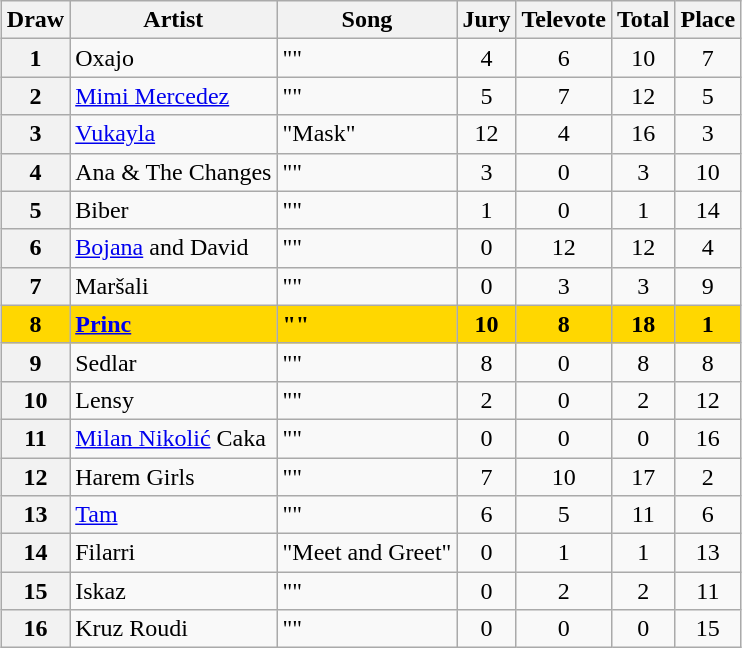<table class="sortable wikitable plainrowheaders" style="margin: 1em auto 1em auto; text-align:center;">
<tr>
<th>Draw</th>
<th>Artist</th>
<th>Song</th>
<th>Jury</th>
<th>Televote</th>
<th class="unsortable">Total</th>
<th>Place</th>
</tr>
<tr>
<th scope="row" style="text-align:center;">1</th>
<td align="left">Oxajo</td>
<td align="left">""</td>
<td>4</td>
<td>6</td>
<td>10</td>
<td>7</td>
</tr>
<tr>
<th scope="row" style="text-align:center;">2</th>
<td align="left"><a href='#'>Mimi Mercedez</a></td>
<td align="left">""</td>
<td>5</td>
<td>7</td>
<td>12</td>
<td>5</td>
</tr>
<tr>
<th scope="row" style="text-align:center;">3</th>
<td align="left"><a href='#'>Vukayla</a></td>
<td align="left">"Mask"</td>
<td>12</td>
<td>4</td>
<td>16</td>
<td>3</td>
</tr>
<tr>
<th scope="row" style="text-align:center;">4</th>
<td align="left">Ana & The Changes</td>
<td align="left">""</td>
<td>3</td>
<td data-sort-value="0.3">0</td>
<td>3</td>
<td>10</td>
</tr>
<tr>
<th scope="row" style="text-align:center;">5</th>
<td align="left">Biber</td>
<td align="left">""</td>
<td>1</td>
<td data-sort-value="0.2">0</td>
<td>1</td>
<td>14</td>
</tr>
<tr>
<th scope="row" style="text-align:center;">6</th>
<td align="left"><a href='#'>Bojana</a> and David</td>
<td align="left">""</td>
<td data-sort-value="0.4">0</td>
<td>12</td>
<td>12</td>
<td>4</td>
</tr>
<tr>
<th scope="row" style="text-align:center;">7</th>
<td align="left">Maršali</td>
<td align="left">""</td>
<td data-sort-value="0.1">0</td>
<td>3</td>
<td>3</td>
<td>9</td>
</tr>
<tr style="font-weight:bold; background-color:gold;">
<th scope="row" style="text-align:center; font-weight:bold; background-color:gold;">8</th>
<td align="left"><a href='#'>Princ</a></td>
<td align="left">""</td>
<td>10</td>
<td>8</td>
<td>18</td>
<td>1</td>
</tr>
<tr>
<th scope="row" style="text-align:center;">9</th>
<td align="left">Sedlar</td>
<td align="left">""</td>
<td>8</td>
<td>0</td>
<td>8</td>
<td>8</td>
</tr>
<tr>
<th scope="row" style="text-align:center;">10</th>
<td align="left">Lensy</td>
<td align="left">""</td>
<td>2</td>
<td data-sort-value="0.5">0</td>
<td>2</td>
<td>12</td>
</tr>
<tr>
<th scope="row" style="text-align:center;">11</th>
<td align="left"><a href='#'>Milan Nikolić</a>  Caka</td>
<td align="left">""</td>
<td>0</td>
<td data-sort-value="0.1">0</td>
<td>0</td>
<td>16</td>
</tr>
<tr>
<th scope="row" style="text-align:center;">12</th>
<td align="left">Harem Girls</td>
<td align="left">""</td>
<td>7</td>
<td>10</td>
<td>17</td>
<td>2</td>
</tr>
<tr>
<th scope="row" style="text-align:center;">13</th>
<td align="left"><a href='#'>Tam</a></td>
<td align="left">""</td>
<td>6</td>
<td>5</td>
<td>11</td>
<td>6</td>
</tr>
<tr>
<th scope="row" style="text-align:center;">14</th>
<td align="left">Filarri</td>
<td align="left">"Meet and Greet"</td>
<td data-sort-value="0.3">0</td>
<td>1</td>
<td>1</td>
<td>13</td>
</tr>
<tr>
<th scope="row" style="text-align:center;">15</th>
<td align="left">Iskaz</td>
<td align="left">""</td>
<td data-sort-value="0.5">0</td>
<td>2</td>
<td>2</td>
<td>11</td>
</tr>
<tr>
<th scope="row" style="text-align:center;">16</th>
<td align="left">Kruz Roudi</td>
<td align="left">""</td>
<td data-sort-value="0.2">0</td>
<td data-sort-value="0.4">0</td>
<td>0</td>
<td>15</td>
</tr>
</table>
